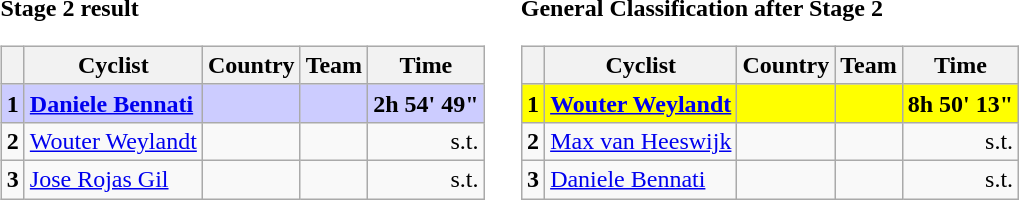<table>
<tr>
<td><strong>Stage 2 result</strong><br><table class="wikitable">
<tr>
<th></th>
<th>Cyclist</th>
<th>Country</th>
<th>Team</th>
<th>Time</th>
</tr>
<tr style="background:#ccccff;">
<td><strong>1</strong></td>
<td><strong><a href='#'>Daniele Bennati</a></strong></td>
<td><strong></strong></td>
<td><strong></strong></td>
<td align=right><strong>2h 54' 49"</strong></td>
</tr>
<tr>
<td><strong>2</strong></td>
<td><a href='#'>Wouter Weylandt</a></td>
<td></td>
<td></td>
<td align=right>s.t.</td>
</tr>
<tr>
<td><strong>3</strong></td>
<td><a href='#'>Jose Rojas Gil</a></td>
<td></td>
<td></td>
<td align=right>s.t.</td>
</tr>
</table>
</td>
<td></td>
<td><strong>General Classification after Stage 2</strong><br><table class="wikitable">
<tr>
<th></th>
<th>Cyclist</th>
<th>Country</th>
<th>Team</th>
<th>Time</th>
</tr>
<tr bgcolor="yellow">
<td><strong>1</strong></td>
<td><strong><a href='#'>Wouter Weylandt</a></strong></td>
<td><strong></strong></td>
<td><strong></strong></td>
<td align=right><strong>8h 50' 13"</strong></td>
</tr>
<tr>
<td><strong>2</strong></td>
<td><a href='#'>Max van Heeswijk</a></td>
<td></td>
<td></td>
<td align=right>s.t.</td>
</tr>
<tr>
<td><strong>3</strong></td>
<td><a href='#'>Daniele Bennati</a></td>
<td></td>
<td></td>
<td align=right>s.t.</td>
</tr>
</table>
</td>
</tr>
</table>
